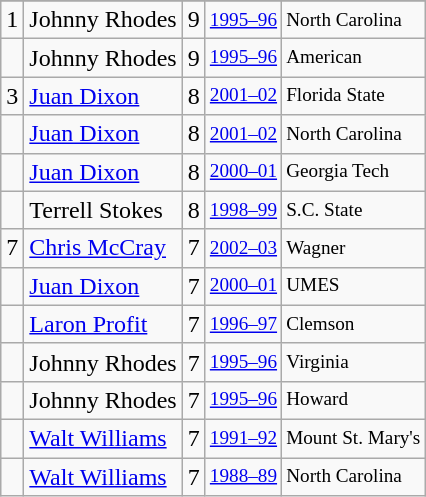<table class="wikitable">
<tr>
</tr>
<tr>
<td>1</td>
<td>Johnny Rhodes</td>
<td>9</td>
<td style="font-size:80%;"><a href='#'>1995–96</a></td>
<td style="font-size:80%;">North Carolina</td>
</tr>
<tr>
<td></td>
<td>Johnny Rhodes</td>
<td>9</td>
<td style="font-size:80%;"><a href='#'>1995–96</a></td>
<td style="font-size:80%;">American</td>
</tr>
<tr>
<td>3</td>
<td><a href='#'>Juan Dixon</a></td>
<td>8</td>
<td style="font-size:80%;"><a href='#'>2001–02</a></td>
<td style="font-size:80%;">Florida State</td>
</tr>
<tr>
<td></td>
<td><a href='#'>Juan Dixon</a></td>
<td>8</td>
<td style="font-size:80%;"><a href='#'>2001–02</a></td>
<td style="font-size:80%;">North Carolina</td>
</tr>
<tr>
<td></td>
<td><a href='#'>Juan Dixon</a></td>
<td>8</td>
<td style="font-size:80%;"><a href='#'>2000–01</a></td>
<td style="font-size:80%;">Georgia Tech</td>
</tr>
<tr>
<td></td>
<td>Terrell Stokes</td>
<td>8</td>
<td style="font-size:80%;"><a href='#'>1998–99</a></td>
<td style="font-size:80%;">S.C. State</td>
</tr>
<tr>
<td>7</td>
<td><a href='#'>Chris McCray</a></td>
<td>7</td>
<td style="font-size:80%;"><a href='#'>2002–03</a></td>
<td style="font-size:80%;">Wagner</td>
</tr>
<tr>
<td></td>
<td><a href='#'>Juan Dixon</a></td>
<td>7</td>
<td style="font-size:80%;"><a href='#'>2000–01</a></td>
<td style="font-size:80%;">UMES</td>
</tr>
<tr>
<td></td>
<td><a href='#'>Laron Profit</a></td>
<td>7</td>
<td style="font-size:80%;"><a href='#'>1996–97</a></td>
<td style="font-size:80%;">Clemson</td>
</tr>
<tr>
<td></td>
<td>Johnny Rhodes</td>
<td>7</td>
<td style="font-size:80%;"><a href='#'>1995–96</a></td>
<td style="font-size:80%;">Virginia</td>
</tr>
<tr>
<td></td>
<td>Johnny Rhodes</td>
<td>7</td>
<td style="font-size:80%;"><a href='#'>1995–96</a></td>
<td style="font-size:80%;">Howard</td>
</tr>
<tr>
<td></td>
<td><a href='#'>Walt Williams</a></td>
<td>7</td>
<td style="font-size:80%;"><a href='#'>1991–92</a></td>
<td style="font-size:80%;">Mount St. Mary's</td>
</tr>
<tr>
<td></td>
<td><a href='#'>Walt Williams</a></td>
<td>7</td>
<td style="font-size:80%;"><a href='#'>1988–89</a></td>
<td style="font-size:80%;">North Carolina</td>
</tr>
</table>
